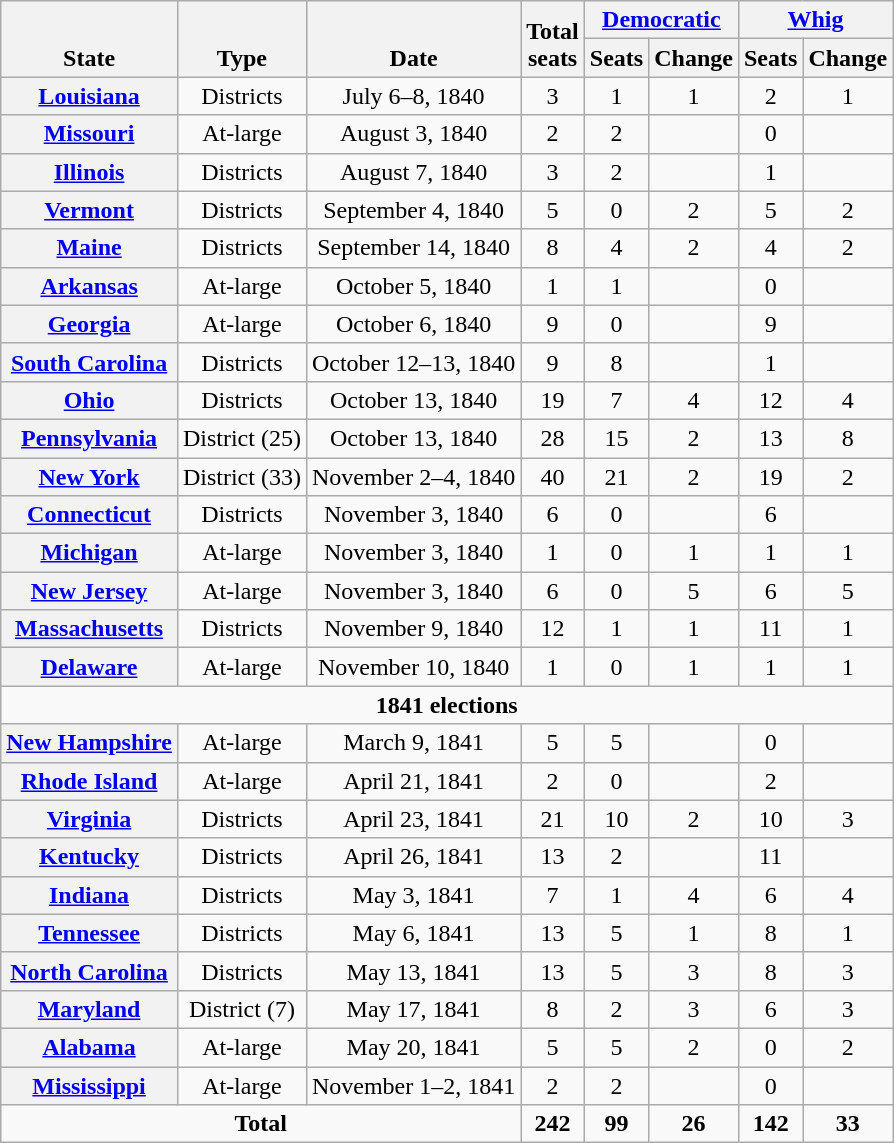<table class="wikitable sortable" style="text-align:center">
<tr valign=bottom>
<th rowspan=2>State</th>
<th rowspan=2>Type</th>
<th rowspan=2>Date</th>
<th rowspan=2>Total<br>seats</th>
<th colspan=2 ><a href='#'>Democratic</a></th>
<th colspan=2 ><a href='#'>Whig</a></th>
</tr>
<tr>
<th>Seats</th>
<th>Change</th>
<th>Seats</th>
<th>Change</th>
</tr>
<tr>
<th><a href='#'>Louisiana</a></th>
<td>Districts</td>
<td>July 6–8, 1840</td>
<td>3</td>
<td>1</td>
<td>1</td>
<td>2</td>
<td>1</td>
</tr>
<tr>
<th><a href='#'>Missouri</a></th>
<td>At-large</td>
<td>August 3, 1840</td>
<td>2</td>
<td>2</td>
<td></td>
<td>0</td>
<td></td>
</tr>
<tr>
<th><a href='#'>Illinois</a></th>
<td>Districts</td>
<td>August 7, 1840</td>
<td>3</td>
<td>2</td>
<td></td>
<td>1</td>
<td></td>
</tr>
<tr>
<th><a href='#'>Vermont</a></th>
<td>Districts</td>
<td>September 4, 1840</td>
<td>5</td>
<td>0</td>
<td>2</td>
<td>5</td>
<td>2</td>
</tr>
<tr>
<th><a href='#'>Maine</a></th>
<td>Districts</td>
<td>September 14, 1840</td>
<td>8</td>
<td>4</td>
<td>2</td>
<td>4</td>
<td>2</td>
</tr>
<tr>
<th><a href='#'>Arkansas</a></th>
<td>At-large</td>
<td>October 5, 1840</td>
<td>1</td>
<td>1</td>
<td></td>
<td>0</td>
<td></td>
</tr>
<tr>
<th><a href='#'>Georgia</a></th>
<td>At-large</td>
<td>October 6, 1840</td>
<td>9</td>
<td>0</td>
<td></td>
<td>9</td>
<td></td>
</tr>
<tr>
<th><a href='#'>South Carolina</a></th>
<td>Districts</td>
<td>October 12–13, 1840</td>
<td>9</td>
<td>8</td>
<td></td>
<td>1</td>
<td></td>
</tr>
<tr>
<th><a href='#'>Ohio</a></th>
<td>Districts</td>
<td>October 13, 1840</td>
<td>19</td>
<td>7</td>
<td>4</td>
<td>12</td>
<td>4</td>
</tr>
<tr>
<th><a href='#'>Pennsylvania</a></th>
<td>District (25)</td>
<td>October 13, 1840</td>
<td>28</td>
<td>15</td>
<td>2</td>
<td>13</td>
<td>8</td>
</tr>
<tr>
<th><a href='#'>New York</a></th>
<td>District (33)</td>
<td>November 2–4, 1840</td>
<td>40</td>
<td>21</td>
<td>2</td>
<td>19</td>
<td>2</td>
</tr>
<tr>
<th><a href='#'>Connecticut</a></th>
<td>Districts</td>
<td>November 3, 1840</td>
<td>6</td>
<td>0</td>
<td></td>
<td>6</td>
<td></td>
</tr>
<tr>
<th><a href='#'>Michigan</a></th>
<td>At-large</td>
<td>November 3, 1840</td>
<td>1</td>
<td>0</td>
<td>1</td>
<td>1</td>
<td>1</td>
</tr>
<tr>
<th><a href='#'>New Jersey</a></th>
<td>At-large</td>
<td>November 3, 1840</td>
<td>6</td>
<td>0</td>
<td>5</td>
<td>6</td>
<td>5</td>
</tr>
<tr>
<th><a href='#'>Massachusetts</a></th>
<td>Districts</td>
<td>November 9, 1840</td>
<td>12</td>
<td>1</td>
<td>1</td>
<td>11</td>
<td>1</td>
</tr>
<tr>
<th><a href='#'>Delaware</a></th>
<td>At-large</td>
<td>November 10, 1840</td>
<td>1</td>
<td>0</td>
<td>1</td>
<td>1</td>
<td>1</td>
</tr>
<tr>
<td colspan=8 align=center><strong>1841 elections</strong></td>
</tr>
<tr>
<th><a href='#'>New Hampshire</a></th>
<td>At-large</td>
<td>March 9, 1841</td>
<td>5</td>
<td>5</td>
<td></td>
<td>0</td>
<td></td>
</tr>
<tr>
<th><a href='#'>Rhode Island</a></th>
<td>At-large</td>
<td>April 21, 1841</td>
<td>2</td>
<td>0</td>
<td></td>
<td>2</td>
<td></td>
</tr>
<tr>
<th><a href='#'>Virginia</a></th>
<td>Districts</td>
<td>April 23, 1841</td>
<td>21</td>
<td>10</td>
<td>2</td>
<td>10</td>
<td>3</td>
</tr>
<tr>
<th><a href='#'>Kentucky</a></th>
<td>Districts</td>
<td>April 26, 1841</td>
<td>13</td>
<td>2</td>
<td></td>
<td>11</td>
<td></td>
</tr>
<tr>
<th><a href='#'>Indiana</a></th>
<td>Districts</td>
<td>May 3, 1841</td>
<td>7</td>
<td>1</td>
<td>4</td>
<td>6</td>
<td>4</td>
</tr>
<tr>
<th><a href='#'>Tennessee</a></th>
<td>Districts</td>
<td>May 6, 1841</td>
<td>13</td>
<td>5</td>
<td>1</td>
<td>8</td>
<td>1</td>
</tr>
<tr>
<th><a href='#'>North Carolina</a></th>
<td>Districts</td>
<td>May 13, 1841</td>
<td>13</td>
<td>5</td>
<td>3</td>
<td>8</td>
<td>3</td>
</tr>
<tr>
<th><a href='#'>Maryland</a></th>
<td>District (7)</td>
<td>May 17, 1841</td>
<td>8</td>
<td>2</td>
<td>3</td>
<td>6</td>
<td>3</td>
</tr>
<tr>
<th><a href='#'>Alabama</a></th>
<td>At-large</td>
<td>May 20, 1841</td>
<td>5</td>
<td>5</td>
<td>2</td>
<td>0</td>
<td>2</td>
</tr>
<tr>
<th><a href='#'>Mississippi</a></th>
<td>At-large</td>
<td>November 1–2, 1841</td>
<td>2</td>
<td>2</td>
<td></td>
<td>0</td>
<td></td>
</tr>
<tr>
<td colspan=3 align=center><strong>Total</strong></td>
<td><strong>242</strong></td>
<td><strong>99</strong><br></td>
<td><strong>26</strong></td>
<td><strong>142</strong><br></td>
<td><strong>33</strong></td>
</tr>
</table>
